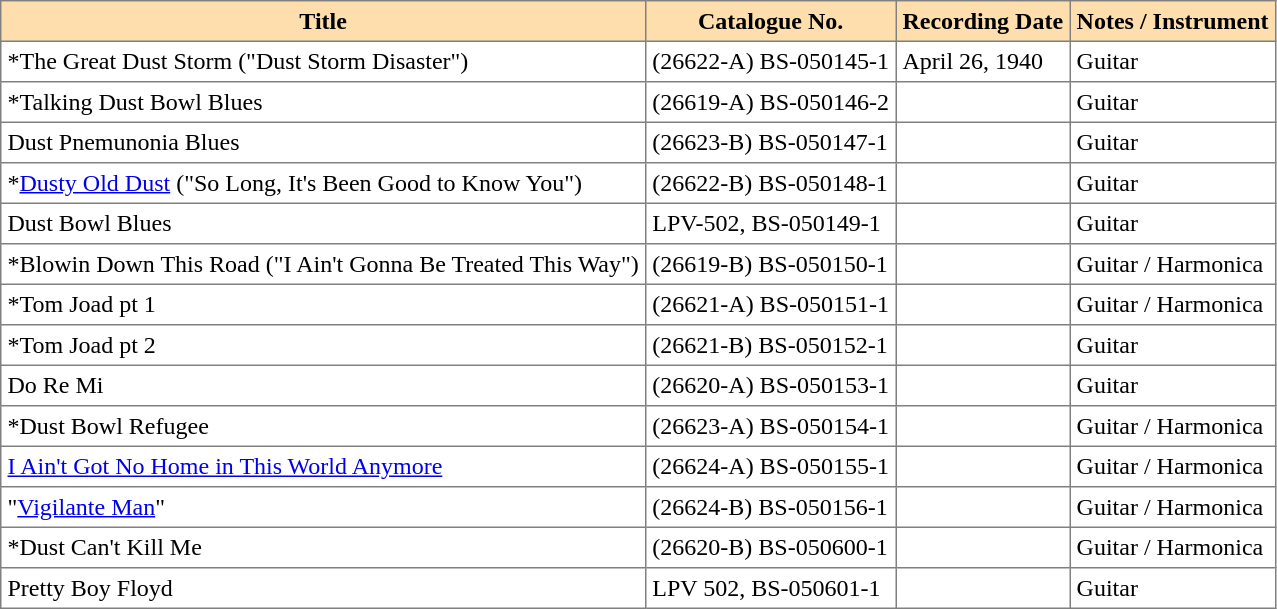<table border="2" cellspacing="0" cellpadding="4" rules="all" class="hintergrundfarbe1 rahmenfarbe1" style="margin:1em 1em 1em 0; border-style:solid; border-width:1px; border-collapse:collapse; empty-cells:show; ">
<tr bgcolor='#FFDEAD'>
<th>Title</th>
<th>Catalogue No.</th>
<th>Recording Date</th>
<th>Notes / Instrument</th>
</tr>
<tr --->
<td>*The Great Dust Storm ("Dust Storm Disaster")</td>
<td>(26622-A) BS-050145-1</td>
<td>April 26, 1940</td>
<td>Guitar</td>
</tr>
<tr --->
<td>*Talking Dust Bowl Blues</td>
<td>(26619-A) BS-050146-2</td>
<td></td>
<td>Guitar</td>
</tr>
<tr --->
<td>Dust Pnemunonia Blues</td>
<td>(26623-B) BS-050147-1</td>
<td></td>
<td>Guitar</td>
</tr>
<tr --->
<td>*<a href='#'>Dusty Old Dust</a> ("So Long, It's Been Good to Know You")</td>
<td>(26622-B) BS-050148-1</td>
<td></td>
<td>Guitar</td>
</tr>
<tr --->
<td>Dust Bowl Blues</td>
<td>LPV-502, BS-050149-1</td>
<td></td>
<td>Guitar</td>
</tr>
<tr --->
<td>*Blowin Down This Road ("I Ain't Gonna Be Treated This Way")</td>
<td>(26619-B) BS-050150-1</td>
<td></td>
<td>Guitar / Harmonica</td>
</tr>
<tr --->
<td>*Tom Joad pt 1</td>
<td>(26621-A) BS-050151-1</td>
<td></td>
<td>Guitar / Harmonica</td>
</tr>
<tr --->
<td>*Tom Joad pt 2</td>
<td>(26621-B) BS-050152-1</td>
<td></td>
<td>Guitar</td>
</tr>
<tr --->
<td>Do Re Mi</td>
<td>(26620-A) BS-050153-1</td>
<td></td>
<td>Guitar</td>
</tr>
<tr --->
<td>*Dust Bowl Refugee</td>
<td>(26623-A) BS-050154-1</td>
<td></td>
<td>Guitar / Harmonica</td>
</tr>
<tr --->
<td><a href='#'>I Ain't Got No Home in This World Anymore</a></td>
<td>(26624-A) BS-050155-1</td>
<td></td>
<td>Guitar / Harmonica</td>
</tr>
<tr --->
<td>"<a href='#'>Vigilante Man</a>"</td>
<td>(26624-B) BS-050156-1</td>
<td></td>
<td>Guitar / Harmonica</td>
</tr>
<tr --->
<td>*Dust Can't Kill Me</td>
<td>(26620-B) BS-050600-1</td>
<td></td>
<td>Guitar / Harmonica</td>
</tr>
<tr --->
<td>Pretty Boy Floyd</td>
<td>LPV 502,  BS-050601-1</td>
<td></td>
<td>Guitar</td>
</tr>
</table>
